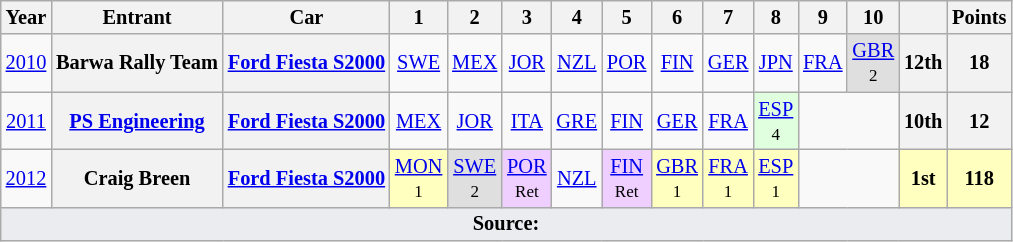<table class="wikitable" border="1" style="text-align:center; font-size:85%;">
<tr>
<th>Year</th>
<th>Entrant</th>
<th>Car</th>
<th>1</th>
<th>2</th>
<th>3</th>
<th>4</th>
<th>5</th>
<th>6</th>
<th>7</th>
<th>8</th>
<th>9</th>
<th>10</th>
<th></th>
<th>Points</th>
</tr>
<tr>
<td><a href='#'>2010</a></td>
<th nowrap>Barwa Rally Team</th>
<th nowrap><a href='#'>Ford Fiesta S2000</a></th>
<td><a href='#'>SWE</a></td>
<td><a href='#'>MEX</a></td>
<td><a href='#'>JOR</a></td>
<td><a href='#'>NZL</a></td>
<td><a href='#'>POR</a></td>
<td><a href='#'>FIN</a></td>
<td><a href='#'>GER</a></td>
<td><a href='#'>JPN</a></td>
<td><a href='#'>FRA</a></td>
<td style="background:#dfdfdf;"><a href='#'>GBR</a><br><small>2</small></td>
<th>12th</th>
<th>18</th>
</tr>
<tr>
<td><a href='#'>2011</a></td>
<th nowrap><a href='#'>PS Engineering</a></th>
<th nowrap><a href='#'>Ford Fiesta S2000</a></th>
<td><a href='#'>MEX</a></td>
<td><a href='#'>JOR</a></td>
<td><a href='#'>ITA</a></td>
<td><a href='#'>GRE</a></td>
<td><a href='#'>FIN</a></td>
<td><a href='#'>GER</a></td>
<td><a href='#'>FRA</a></td>
<td style="background:#dfffdf;"><a href='#'>ESP</a><br><small>4</small></td>
<td colspan=2></td>
<th>10th</th>
<th>12</th>
</tr>
<tr>
<td><a href='#'>2012</a></td>
<th nowrap>Craig Breen</th>
<th nowrap><a href='#'>Ford Fiesta S2000</a></th>
<td style="background:#ffffbf;"><a href='#'>MON</a><br><small>1</small></td>
<td style="background:#dfdfdf;"><a href='#'>SWE</a><br><small>2</small></td>
<td style="background:#efcfff;"><a href='#'>POR</a><br><small>Ret</small></td>
<td><a href='#'>NZL</a></td>
<td style="background:#efcfff;"><a href='#'>FIN</a><br><small>Ret</small></td>
<td style="background:#ffffbf;"><a href='#'>GBR</a><br><small>1</small></td>
<td style="background:#ffffbf;"><a href='#'>FRA</a><br><small>1</small></td>
<td style="background:#ffffbf;"><a href='#'>ESP</a><br><small>1</small></td>
<td colspan=2></td>
<th style="background:#ffffbf;">1st</th>
<th style="background:#ffffbf;">118</th>
</tr>
<tr>
<td colspan="15" style="background-color:#EAECF0;text-align:center"><strong>Source:</strong></td>
</tr>
</table>
